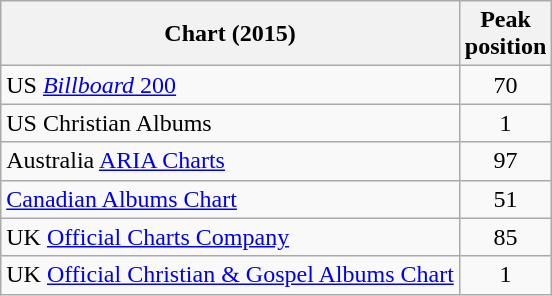<table class="wikitable sortable">
<tr>
<th>Chart (2015)</th>
<th>Peak<br>position</th>
</tr>
<tr>
<td>US <a href='#'><em>Billboard</em> 200</a></td>
<td align="center">70</td>
</tr>
<tr>
<td>US Christian Albums</td>
<td align="center">1</td>
</tr>
<tr>
<td>Australia <a href='#'>ARIA Charts</a></td>
<td align="center">97</td>
</tr>
<tr>
<td><a href='#'>Canadian Albums Chart</a></td>
<td align="center">51</td>
</tr>
<tr>
<td>UK <a href='#'>Official Charts Company</a></td>
<td align="center">85</td>
</tr>
<tr>
<td>UK <a href='#'>Official Christian & Gospel Albums Chart</a></td>
<td align="center">1</td>
</tr>
</table>
